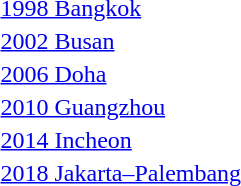<table>
<tr>
<td><a href='#'>1998 Bangkok</a></td>
<td></td>
<td></td>
<td></td>
</tr>
<tr>
<td><a href='#'>2002 Busan</a></td>
<td></td>
<td></td>
<td></td>
</tr>
<tr>
<td rowspan=2><a href='#'>2006 Doha</a></td>
<td rowspan=2></td>
<td rowspan=2></td>
<td></td>
</tr>
<tr>
<td></td>
</tr>
<tr>
<td><a href='#'>2010 Guangzhou</a></td>
<td></td>
<td></td>
<td></td>
</tr>
<tr>
<td><a href='#'>2014 Incheon</a></td>
<td></td>
<td></td>
<td></td>
</tr>
<tr>
<td><a href='#'>2018 Jakarta–Palembang</a></td>
<td></td>
<td></td>
<td></td>
</tr>
</table>
